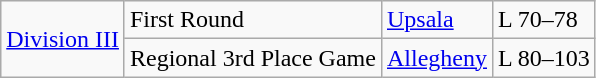<table class="wikitable">
<tr>
<td rowspan="5"><a href='#'>Division III</a></td>
<td>First Round</td>
<td><a href='#'>Upsala</a></td>
<td>L 70–78</td>
</tr>
<tr>
<td>Regional 3rd Place Game</td>
<td><a href='#'>Allegheny</a></td>
<td>L 80–103</td>
</tr>
</table>
